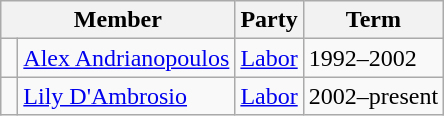<table class="wikitable">
<tr>
<th colspan="2">Member</th>
<th>Party</th>
<th>Term</th>
</tr>
<tr>
<td> </td>
<td><a href='#'>Alex Andrianopoulos</a></td>
<td><a href='#'>Labor</a></td>
<td>1992–2002</td>
</tr>
<tr>
<td> </td>
<td><a href='#'>Lily D'Ambrosio</a></td>
<td><a href='#'>Labor</a></td>
<td>2002–present</td>
</tr>
</table>
